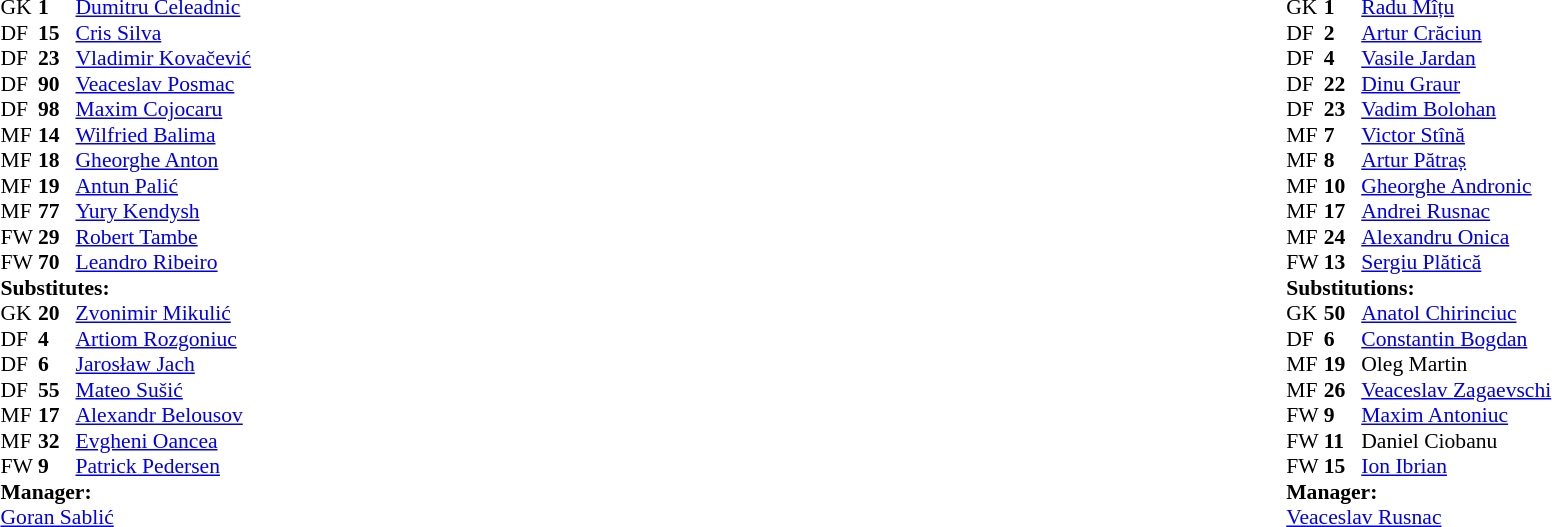<table width=100%>
<tr>
<td valign=top width=50%><br><table style=font-size:90% cellspacing=0 cellpadding=0>
<tr>
<td colspan="4"></td>
</tr>
<tr>
<th width=25></th>
<th width=25></th>
</tr>
<tr>
<td>GK</td>
<td><strong>1</strong></td>
<td> <a href='#'>Dumitru Celeadnic</a></td>
</tr>
<tr>
<td>DF</td>
<td><strong>15</strong></td>
<td> <a href='#'>Cris Silva</a></td>
<td></td>
<td></td>
</tr>
<tr>
<td>DF</td>
<td><strong>23</strong></td>
<td> <a href='#'>Vladimir Kovačević</a></td>
</tr>
<tr>
<td>DF</td>
<td><strong>90</strong></td>
<td> <a href='#'>Veaceslav Posmac</a></td>
</tr>
<tr>
<td>DF</td>
<td><strong>98</strong></td>
<td> <a href='#'>Maxim Cojocaru</a></td>
<td></td>
<td></td>
</tr>
<tr>
<td>MF</td>
<td><strong>14</strong></td>
<td> <a href='#'>Wilfried Balima</a></td>
</tr>
<tr>
<td>MF</td>
<td><strong>18</strong></td>
<td> <a href='#'>Gheorghe Anton</a></td>
</tr>
<tr>
<td>MF</td>
<td><strong>19</strong></td>
<td> <a href='#'>Antun Palić</a></td>
<td> </td>
<td></td>
</tr>
<tr>
<td>MF</td>
<td><strong>77</strong></td>
<td> <a href='#'>Yury Kendysh</a></td>
</tr>
<tr>
<td>FW</td>
<td><strong>29</strong></td>
<td> <a href='#'>Robert Tambe</a></td>
</tr>
<tr>
<td>FW</td>
<td><strong>70</strong></td>
<td> <a href='#'>Leandro Ribeiro</a></td>
<td></td>
<td></td>
</tr>
<tr>
<td colspan=3><strong>Substitutes:</strong></td>
</tr>
<tr>
<td>GK</td>
<td><strong>20</strong></td>
<td> <a href='#'>Zvonimir Mikulić</a></td>
</tr>
<tr>
<td>DF</td>
<td><strong>4</strong></td>
<td> <a href='#'>Artiom Rozgoniuc</a></td>
</tr>
<tr>
<td>DF</td>
<td><strong>6</strong></td>
<td> <a href='#'>Jarosław Jach</a></td>
</tr>
<tr>
<td>DF</td>
<td><strong>55</strong></td>
<td> <a href='#'>Mateo Sušić</a></td>
</tr>
<tr>
<td>MF</td>
<td><strong>17</strong></td>
<td> <a href='#'>Alexandr Belousov</a></td>
<td></td>
<td></td>
</tr>
<tr>
<td>MF</td>
<td><strong>32</strong></td>
<td> <a href='#'>Evgheni Oancea</a></td>
<td></td>
<td></td>
</tr>
<tr>
<td>FW</td>
<td><strong>9</strong></td>
<td> <a href='#'>Patrick Pedersen</a></td>
<td></td>
<td></td>
</tr>
<tr>
<td colspan=3><strong>Manager:</strong></td>
</tr>
<tr>
<td colspan=4> <a href='#'>Goran Sablić</a></td>
</tr>
</table>
</td>
<td valign="top"></td>
<td valign="top" width="50%"><br><table style=font-size:90% cellspacing=0 cellpadding=0 align="center">
<tr>
<td colspan="4"></td>
</tr>
<tr>
<th width=25></th>
<th width=25></th>
</tr>
<tr>
<td>GK</td>
<td><strong>1</strong></td>
<td> <a href='#'>Radu Mîțu</a></td>
</tr>
<tr>
<td>DF</td>
<td><strong>2</strong></td>
<td> <a href='#'>Artur Crăciun</a></td>
</tr>
<tr>
<td>DF</td>
<td><strong>4</strong></td>
<td> <a href='#'>Vasile Jardan</a></td>
</tr>
<tr>
<td>DF</td>
<td><strong>22</strong></td>
<td> <a href='#'>Dinu Graur</a></td>
</tr>
<tr>
<td>DF</td>
<td><strong>23</strong></td>
<td> <a href='#'>Vadim Bolohan</a></td>
</tr>
<tr>
<td>MF</td>
<td><strong>7</strong></td>
<td> <a href='#'>Victor Stînă</a></td>
<td> </td>
<td></td>
</tr>
<tr>
<td>MF</td>
<td><strong>8</strong></td>
<td> <a href='#'>Artur Pătraș</a></td>
<td></td>
<td></td>
</tr>
<tr>
<td>MF</td>
<td><strong>10</strong></td>
<td> <a href='#'>Gheorghe Andronic</a></td>
<td></td>
<td></td>
</tr>
<tr>
<td>MF</td>
<td><strong>17</strong></td>
<td> <a href='#'>Andrei Rusnac</a></td>
<td></td>
<td></td>
</tr>
<tr>
<td>MF</td>
<td><strong>24</strong></td>
<td> <a href='#'>Alexandru Onica</a></td>
<td></td>
<td></td>
</tr>
<tr>
<td>FW</td>
<td><strong>13</strong></td>
<td> <a href='#'>Sergiu Plătică</a></td>
<td></td>
<td></td>
</tr>
<tr>
<td colspan=3><strong>Substitutions:</strong></td>
</tr>
<tr>
<td>GK</td>
<td><strong>50</strong></td>
<td> <a href='#'>Anatol Chirinciuc</a></td>
</tr>
<tr>
<td>DF</td>
<td><strong>6</strong></td>
<td> <a href='#'>Constantin Bogdan</a></td>
</tr>
<tr>
<td>MF</td>
<td><strong>19</strong></td>
<td> Oleg Martin</td>
</tr>
<tr>
<td>MF</td>
<td><strong>26</strong></td>
<td> <a href='#'>Veaceslav Zagaevschi</a></td>
<td></td>
<td></td>
</tr>
<tr>
<td>FW</td>
<td><strong>9</strong></td>
<td> <a href='#'>Maxim Antoniuc</a></td>
<td></td>
<td></td>
</tr>
<tr>
<td>FW</td>
<td><strong>11</strong></td>
<td> Daniel Ciobanu</td>
</tr>
<tr>
<td>FW</td>
<td><strong>15</strong></td>
<td> <a href='#'>Ion Ibrian</a></td>
<td></td>
<td></td>
</tr>
<tr>
<td colspan=3><strong>Manager:</strong></td>
</tr>
<tr>
<td colspan=4> <a href='#'>Veaceslav Rusnac</a></td>
</tr>
</table>
</td>
</tr>
</table>
